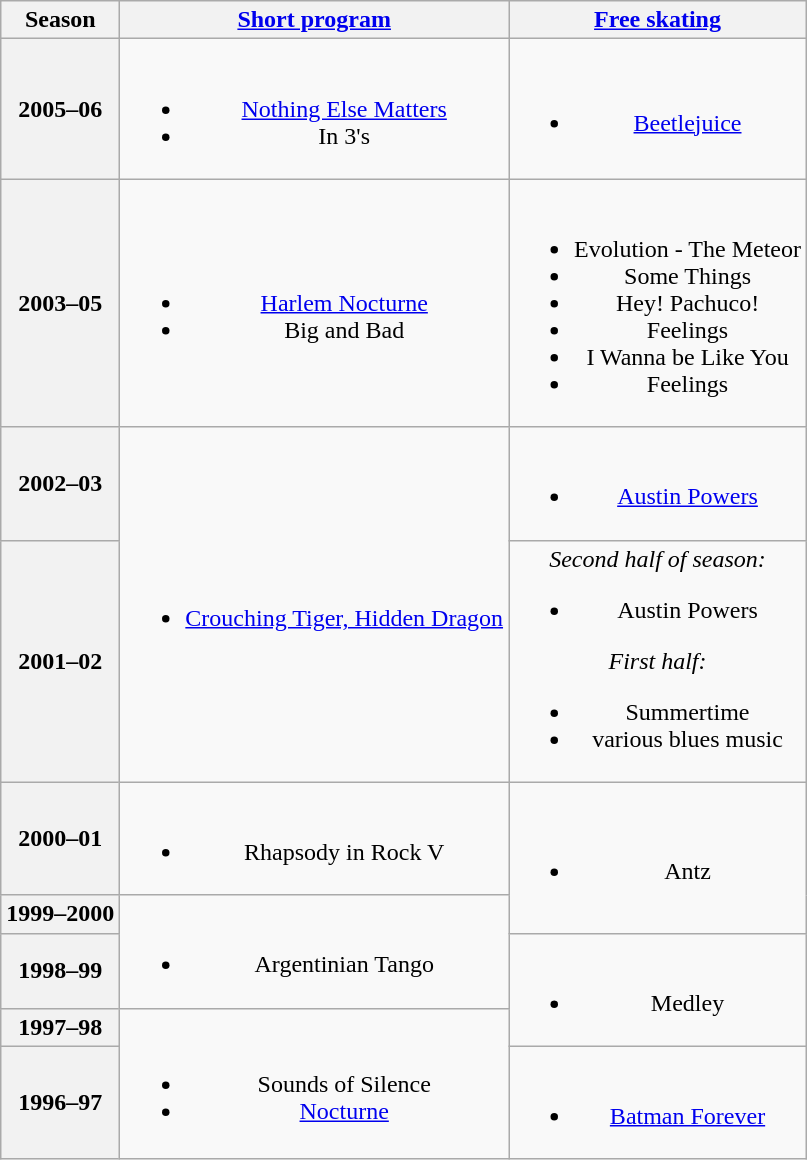<table class=wikitable style=text-align:center>
<tr>
<th>Season</th>
<th><a href='#'>Short program</a></th>
<th><a href='#'>Free skating</a></th>
</tr>
<tr>
<th>2005–06 <br> </th>
<td><br><ul><li><a href='#'>Nothing Else Matters</a> <br></li><li>In 3's <br></li></ul></td>
<td><br><ul><li><a href='#'>Beetlejuice</a> <br></li></ul></td>
</tr>
<tr>
<th>2003–05 <br> </th>
<td><br><ul><li><a href='#'>Harlem Nocturne</a> <br></li><li>Big and Bad <br></li></ul></td>
<td><br><ul><li>Evolution - The Meteor <br></li><li>Some Things <br></li><li>Hey! Pachuco! <br></li><li>Feelings <br></li><li>I Wanna be Like You <br></li><li>Feelings <br></li></ul></td>
</tr>
<tr>
<th>2002–03 <br> </th>
<td rowspan=2><br><ul><li><a href='#'>Crouching Tiger, Hidden Dragon</a> <br></li></ul></td>
<td><br><ul><li><a href='#'>Austin Powers</a> <br></li></ul></td>
</tr>
<tr>
<th>2001–02 <br> </th>
<td><em>Second half of season:</em><br><ul><li>Austin Powers <br></li></ul><em>First half:</em><ul><li>Summertime</li><li>various blues music</li></ul></td>
</tr>
<tr>
<th>2000–01 <br> </th>
<td><br><ul><li>Rhapsody in Rock V <br></li></ul></td>
<td rowspan=2><br><ul><li>Antz <br></li></ul></td>
</tr>
<tr>
<th>1999–2000 <br> </th>
<td rowspan=2><br><ul><li>Argentinian Tango</li></ul></td>
</tr>
<tr>
<th>1998–99 <br> </th>
<td rowspan=2><br><ul><li>Medley <br></li></ul></td>
</tr>
<tr>
<th>1997–98 <br> </th>
<td rowspan=2><br><ul><li>Sounds of Silence</li><li><a href='#'>Nocturne</a> <br></li></ul></td>
</tr>
<tr>
<th>1996–97 <br> </th>
<td><br><ul><li><a href='#'>Batman Forever</a> <br></li></ul></td>
</tr>
</table>
